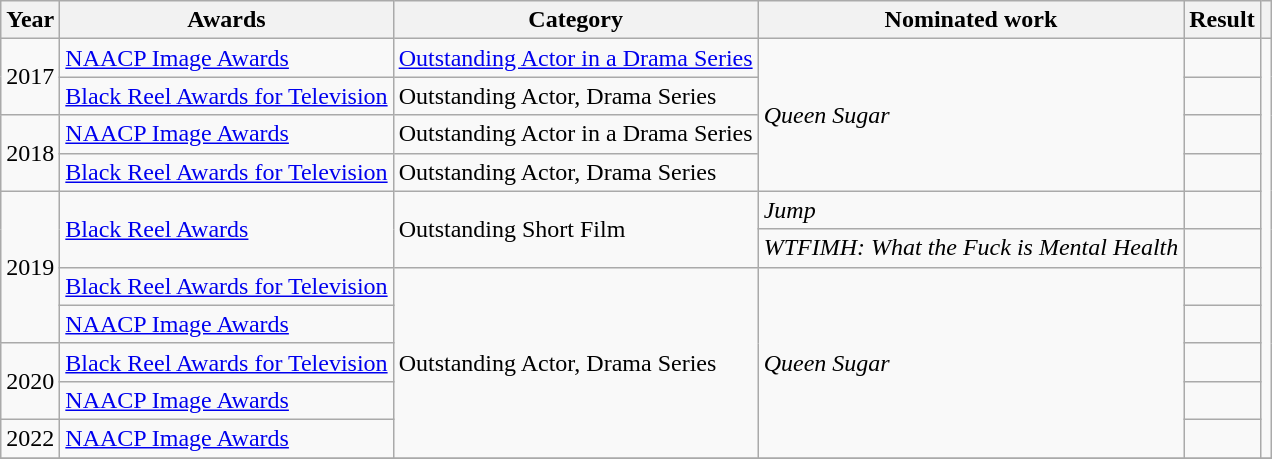<table class="wikitable">
<tr>
<th scope="col">Year</th>
<th scope="col">Awards</th>
<th>Category</th>
<th scope="col">Nominated work</th>
<th scope="col">Result</th>
<th></th>
</tr>
<tr>
<td rowspan="2">2017</td>
<td><a href='#'>NAACP Image Awards</a></td>
<td><a href='#'>Outstanding Actor in a Drama Series</a></td>
<td rowspan="4"><em>Queen Sugar</em></td>
<td></td>
<td style="text-align:center;" rowspan="11"></td>
</tr>
<tr>
<td><a href='#'>Black Reel Awards for Television</a></td>
<td>Outstanding Actor, Drama Series</td>
<td></td>
</tr>
<tr>
<td rowspan="2">2018</td>
<td><a href='#'>NAACP Image Awards</a></td>
<td>Outstanding Actor in a Drama Series</td>
<td></td>
</tr>
<tr>
<td><a href='#'>Black Reel Awards for Television</a></td>
<td>Outstanding Actor, Drama Series</td>
<td></td>
</tr>
<tr>
<td rowspan="4">2019</td>
<td rowspan="2"><a href='#'>Black Reel Awards</a></td>
<td rowspan="2">Outstanding Short Film</td>
<td><em>Jump</em></td>
<td></td>
</tr>
<tr>
<td><em>WTFIMH: What the Fuck is Mental Health</em></td>
<td></td>
</tr>
<tr>
<td><a href='#'>Black Reel Awards for Television</a></td>
<td rowspan="5">Outstanding Actor, Drama Series</td>
<td rowspan="5"><em>Queen Sugar</em></td>
<td></td>
</tr>
<tr>
<td><a href='#'>NAACP Image Awards</a></td>
<td></td>
</tr>
<tr>
<td rowspan="2">2020</td>
<td><a href='#'>Black Reel Awards for Television</a></td>
<td></td>
</tr>
<tr>
<td><a href='#'>NAACP Image Awards</a></td>
<td></td>
</tr>
<tr>
<td>2022</td>
<td><a href='#'>NAACP Image Awards</a></td>
<td></td>
</tr>
<tr>
</tr>
</table>
